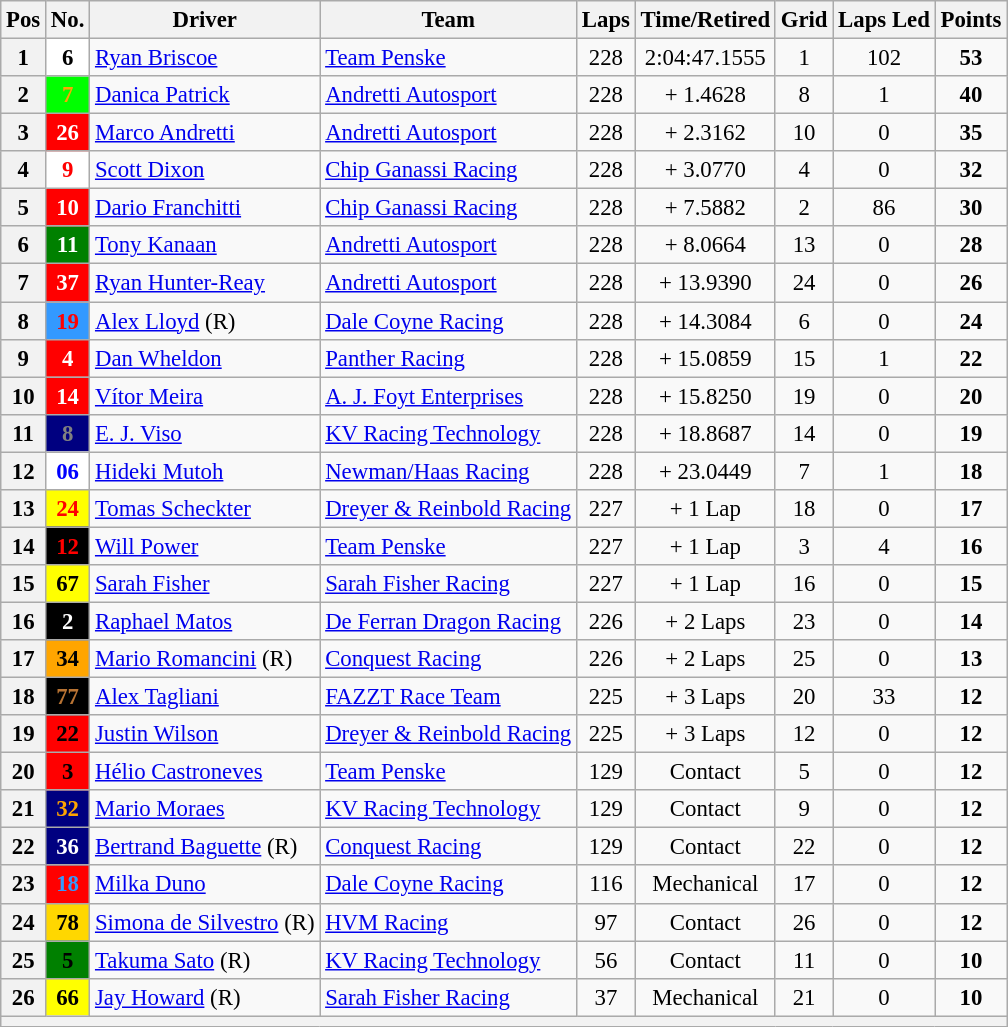<table class="wikitable" style="font-size:95%;">
<tr>
<th>Pos</th>
<th>No.</th>
<th>Driver</th>
<th>Team</th>
<th>Laps</th>
<th>Time/Retired</th>
<th>Grid</th>
<th>Laps Led</th>
<th>Points</th>
</tr>
<tr>
<th>1</th>
<td style="background:white; color:black;" align="center"><strong>6</strong></td>
<td> <a href='#'>Ryan Briscoe</a></td>
<td><a href='#'>Team Penske</a></td>
<td align=center>228</td>
<td align=center>2:04:47.1555</td>
<td align=center>1</td>
<td align=center>102</td>
<td align=center><strong>53</strong></td>
</tr>
<tr>
<th>2</th>
<td style="background:lime; color:orange;" align="center"><strong>7</strong></td>
<td> <a href='#'>Danica Patrick</a></td>
<td><a href='#'>Andretti Autosport</a></td>
<td align=center>228</td>
<td align=center>+ 1.4628</td>
<td align=center>8</td>
<td align=center>1</td>
<td align=center><strong>40</strong></td>
</tr>
<tr>
<th>3</th>
<td style="background:red; color:white;" align="center"><strong>26</strong></td>
<td> <a href='#'>Marco Andretti</a></td>
<td><a href='#'>Andretti Autosport</a></td>
<td align=center>228</td>
<td align=center>+ 2.3162</td>
<td align=center>10</td>
<td align=center>0</td>
<td align=center><strong>35</strong></td>
</tr>
<tr>
<th>4</th>
<td style="background:white; color:red;" align="center"><strong>9</strong></td>
<td> <a href='#'>Scott Dixon</a></td>
<td><a href='#'>Chip Ganassi Racing</a></td>
<td align=center>228</td>
<td align=center>+ 3.0770</td>
<td align=center>4</td>
<td align=center>0</td>
<td align=center><strong>32</strong></td>
</tr>
<tr>
<th>5</th>
<td style="background:red; color:white;" align=center><strong>10</strong></td>
<td> <a href='#'>Dario Franchitti</a></td>
<td><a href='#'>Chip Ganassi Racing</a></td>
<td align=center>228</td>
<td align=center>+ 7.5882</td>
<td align=center>2</td>
<td align=center>86</td>
<td align=center><strong>30</strong></td>
</tr>
<tr>
<th>6</th>
<td style="background:green; color:white;" align="center"><strong>11</strong></td>
<td> <a href='#'>Tony Kanaan</a></td>
<td><a href='#'>Andretti Autosport</a></td>
<td align=center>228</td>
<td align=center>+ 8.0664</td>
<td align=center>13</td>
<td align=center>0</td>
<td align=center><strong>28</strong></td>
</tr>
<tr>
<th>7</th>
<td style="background:red; color:white;" align="center"><strong>37</strong></td>
<td> <a href='#'>Ryan Hunter-Reay</a></td>
<td><a href='#'>Andretti Autosport</a></td>
<td align=center>228</td>
<td align=center>+ 13.9390</td>
<td align=center>24</td>
<td align=center>0</td>
<td align=center><strong>26</strong></td>
</tr>
<tr>
<th>8</th>
<td style="background:#3399FF; color:red;" align="center"><strong>19</strong></td>
<td> <a href='#'>Alex Lloyd</a> (R)</td>
<td><a href='#'>Dale Coyne Racing</a></td>
<td align=center>228</td>
<td align=center>+ 14.3084</td>
<td align=center>6</td>
<td align=center>0</td>
<td align=center><strong>24</strong></td>
</tr>
<tr>
<th>9</th>
<td style="background:red; color:white;" align="center"><strong>4</strong></td>
<td> <a href='#'>Dan Wheldon</a></td>
<td><a href='#'>Panther Racing</a></td>
<td align=center>228</td>
<td align=center>+ 15.0859</td>
<td align=center>15</td>
<td align=center>1</td>
<td align=center><strong>22</strong></td>
</tr>
<tr>
<th>10</th>
<td style="background:red; color:white;" align="center"><strong>14</strong></td>
<td> <a href='#'>Vítor Meira</a></td>
<td><a href='#'>A. J. Foyt Enterprises</a></td>
<td align=center>228</td>
<td align=center>+ 15.8250</td>
<td align=center>19</td>
<td align=center>0</td>
<td align=center><strong>20</strong></td>
</tr>
<tr>
<th>11</th>
<td style="background:navy; color:gray;" align="center"><strong>8</strong></td>
<td> <a href='#'>E. J. Viso</a></td>
<td><a href='#'>KV Racing Technology</a></td>
<td align=center>228</td>
<td align=center>+ 18.8687</td>
<td align=center>14</td>
<td align=center>0</td>
<td align=center><strong>19</strong></td>
</tr>
<tr>
<th>12</th>
<td style="background:white; color:blue;" align="center"><strong>06</strong></td>
<td> <a href='#'>Hideki Mutoh</a></td>
<td><a href='#'>Newman/Haas Racing</a></td>
<td align=center>228</td>
<td align=center>+ 23.0449</td>
<td align=center>7</td>
<td align=center>1</td>
<td align=center><strong>18</strong></td>
</tr>
<tr>
<th>13</th>
<td style="background:yellow; color:red;" align="center"><strong>24</strong></td>
<td> <a href='#'>Tomas Scheckter</a></td>
<td><a href='#'>Dreyer & Reinbold Racing</a></td>
<td align=center>227</td>
<td align=center>+ 1 Lap</td>
<td align=center>18</td>
<td align=center>0</td>
<td align=center><strong>17</strong></td>
</tr>
<tr>
<th>14</th>
<td style="background:black; color:red;" align=center><strong>12</strong></td>
<td> <a href='#'>Will Power</a></td>
<td><a href='#'>Team Penske</a></td>
<td align=center>227</td>
<td align=center>+ 1 Lap</td>
<td align=center>3</td>
<td align=center>4</td>
<td align=center><strong>16</strong></td>
</tr>
<tr>
<th>15</th>
<td style="background:yellow; color:black;" align="center"><strong>67</strong></td>
<td> <a href='#'>Sarah Fisher</a></td>
<td><a href='#'>Sarah Fisher Racing</a></td>
<td align=center>227</td>
<td align=center>+ 1 Lap</td>
<td align=center>16</td>
<td align=center>0</td>
<td align=center><strong>15</strong></td>
</tr>
<tr>
<th>16</th>
<td style="background:black; color:white;" align="center"><strong>2</strong></td>
<td> <a href='#'>Raphael Matos</a></td>
<td><a href='#'>De Ferran Dragon Racing</a></td>
<td align=center>226</td>
<td align=center>+ 2 Laps</td>
<td align=center>23</td>
<td align=center>0</td>
<td align=center><strong>14</strong></td>
</tr>
<tr>
<th>17</th>
<td style="background:orange; color:black;" align="center"><strong>34</strong></td>
<td> <a href='#'>Mario Romancini</a> (R)</td>
<td><a href='#'>Conquest Racing</a></td>
<td align=center>226</td>
<td align=center>+ 2 Laps</td>
<td align=center>25</td>
<td align=center>0</td>
<td align=center><strong>13</strong></td>
</tr>
<tr>
<th>18</th>
<td style="background:black; color:#B87333;" align="center"><strong>77</strong></td>
<td> <a href='#'>Alex Tagliani</a></td>
<td><a href='#'>FAZZT Race Team</a></td>
<td align=center>225</td>
<td align=center>+ 3 Laps</td>
<td align=center>20</td>
<td align=center>33</td>
<td align=center><strong>12</strong></td>
</tr>
<tr>
<th>19</th>
<td style="background:red; color:black;" align="center"><strong>22</strong></td>
<td> <a href='#'>Justin Wilson</a></td>
<td><a href='#'>Dreyer & Reinbold Racing</a></td>
<td align=center>225</td>
<td align=center>+ 3 Laps</td>
<td align=center>12</td>
<td align=center>0</td>
<td align=center><strong>12</strong></td>
</tr>
<tr>
<th>20</th>
<td style="background:red; color:black;" align="center"><strong>3</strong></td>
<td> <a href='#'>Hélio Castroneves</a></td>
<td><a href='#'>Team Penske</a></td>
<td align=center>129</td>
<td align=center>Contact</td>
<td align=center>5</td>
<td align=center>0</td>
<td align=center><strong>12</strong></td>
</tr>
<tr>
<th>21</th>
<td style="background:navy; color:orange;" align="center"><strong>32</strong></td>
<td> <a href='#'>Mario Moraes</a></td>
<td><a href='#'>KV Racing Technology</a></td>
<td align=center>129</td>
<td align=center>Contact</td>
<td align=center>9</td>
<td align=center>0</td>
<td align=center><strong>12</strong></td>
</tr>
<tr>
<th>22</th>
<td style="background:navy; color:white;" align="center"><strong>36</strong></td>
<td> <a href='#'>Bertrand Baguette</a> (R)</td>
<td><a href='#'>Conquest Racing</a></td>
<td align=center>129</td>
<td align=center>Contact</td>
<td align=center>22</td>
<td align=center>0</td>
<td align=center><strong>12</strong></td>
</tr>
<tr>
<th>23</th>
<td style="background:red; color:#3399FF;" align="center"><strong>18</strong></td>
<td> <a href='#'>Milka Duno</a></td>
<td><a href='#'>Dale Coyne Racing</a></td>
<td align=center>116</td>
<td align=center>Mechanical</td>
<td align=center>17</td>
<td align=center>0</td>
<td align=center><strong>12</strong></td>
</tr>
<tr>
<th>24</th>
<td style="background:gold; color:black;" align="center"><strong>78</strong></td>
<td> <a href='#'>Simona de Silvestro</a> (R)</td>
<td><a href='#'>HVM Racing</a></td>
<td align=center>97</td>
<td align=center>Contact</td>
<td align=center>26</td>
<td align=center>0</td>
<td align=center><strong>12</strong></td>
</tr>
<tr>
<th>25</th>
<td style="background:green; color:black;" align="center"><strong>5</strong></td>
<td> <a href='#'>Takuma Sato</a> (R)</td>
<td><a href='#'>KV Racing Technology</a></td>
<td align=center>56</td>
<td align=center>Contact</td>
<td align=center>11</td>
<td align=center>0</td>
<td align=center><strong>10</strong></td>
</tr>
<tr>
<th>26</th>
<td style="background:yellow; color:black;" align="center"><strong>66</strong></td>
<td> <a href='#'>Jay Howard</a> (R)</td>
<td><a href='#'>Sarah Fisher Racing</a></td>
<td align=center>37</td>
<td align=center>Mechanical</td>
<td align=center>21</td>
<td align=center>0</td>
<td align=center><strong>10</strong></td>
</tr>
<tr>
<th colspan=9></th>
</tr>
</table>
